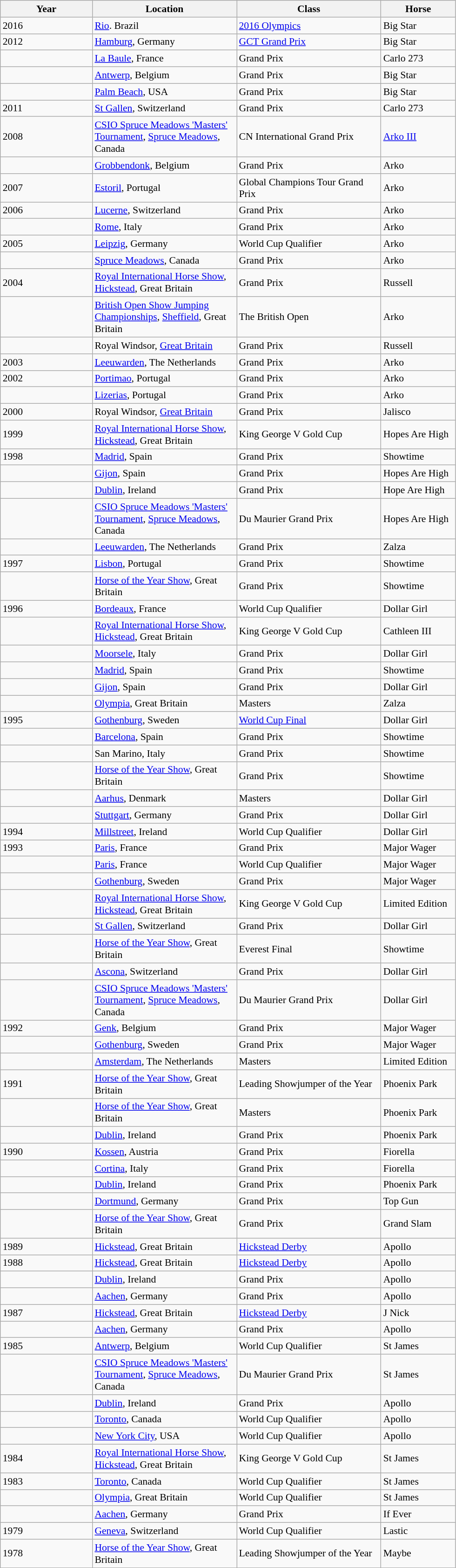<table class="wikitable" style="font-size: 90%">
<tr>
<th width=125>Year</th>
<th width=200>Location</th>
<th width=200>Class</th>
<th width=100>Horse</th>
</tr>
<tr>
<td>2016</td>
<td> <a href='#'>Rio</a>. Brazil</td>
<td><a href='#'>2016 Olympics</a></td>
<td>Big Star</td>
</tr>
<tr>
<td>2012</td>
<td> <a href='#'>Hamburg</a>, Germany</td>
<td><a href='#'>GCT Grand Prix</a></td>
<td>Big Star</td>
</tr>
<tr>
<td></td>
<td> <a href='#'>La Baule</a>, France</td>
<td>Grand Prix</td>
<td>Carlo 273</td>
</tr>
<tr>
<td></td>
<td> <a href='#'>Antwerp</a>, Belgium</td>
<td>Grand Prix</td>
<td>Big Star</td>
</tr>
<tr>
<td></td>
<td> <a href='#'>Palm Beach</a>, USA</td>
<td>Grand Prix</td>
<td>Big Star</td>
</tr>
<tr>
<td>2011</td>
<td> <a href='#'>St Gallen</a>, Switzerland</td>
<td>Grand Prix</td>
<td>Carlo 273</td>
</tr>
<tr>
<td>2008</td>
<td> <a href='#'>CSIO Spruce Meadows 'Masters' Tournament</a>, <a href='#'>Spruce Meadows</a>, Canada</td>
<td>CN International Grand Prix</td>
<td><a href='#'>Arko III</a></td>
</tr>
<tr>
<td></td>
<td> <a href='#'>Grobbendonk</a>, Belgium</td>
<td>Grand Prix</td>
<td>Arko</td>
</tr>
<tr>
<td>2007</td>
<td> <a href='#'>Estoril</a>, Portugal</td>
<td>Global Champions Tour Grand Prix</td>
<td>Arko</td>
</tr>
<tr>
<td>2006</td>
<td> <a href='#'>Lucerne</a>, Switzerland</td>
<td>Grand Prix</td>
<td>Arko</td>
</tr>
<tr>
<td></td>
<td> <a href='#'>Rome</a>, Italy</td>
<td>Grand Prix</td>
<td>Arko</td>
</tr>
<tr>
<td>2005</td>
<td> <a href='#'>Leipzig</a>, Germany</td>
<td>World Cup Qualifier</td>
<td>Arko</td>
</tr>
<tr>
<td></td>
<td> <a href='#'>Spruce Meadows</a>, Canada</td>
<td>Grand Prix</td>
<td>Arko</td>
</tr>
<tr>
<td>2004</td>
<td> <a href='#'>Royal International Horse Show</a>, <a href='#'>Hickstead</a>, Great Britain</td>
<td>Grand Prix</td>
<td>Russell</td>
</tr>
<tr>
<td></td>
<td> <a href='#'>British Open Show Jumping Championships</a>, <a href='#'>Sheffield</a>, Great Britain</td>
<td>The British Open</td>
<td>Arko</td>
</tr>
<tr>
<td></td>
<td> Royal Windsor, <a href='#'>Great Britain</a></td>
<td>Grand Prix</td>
<td>Russell</td>
</tr>
<tr>
<td>2003</td>
<td> <a href='#'>Leeuwarden</a>, The Netherlands</td>
<td>Grand Prix</td>
<td>Arko</td>
</tr>
<tr>
<td>2002</td>
<td> <a href='#'>Portimao</a>, Portugal</td>
<td>Grand Prix</td>
<td>Arko</td>
</tr>
<tr>
<td></td>
<td> <a href='#'>Lizerias</a>, Portugal</td>
<td>Grand Prix</td>
<td>Arko</td>
</tr>
<tr>
<td>2000</td>
<td> Royal Windsor, <a href='#'>Great Britain</a></td>
<td>Grand Prix</td>
<td>Jalisco</td>
</tr>
<tr>
<td>1999</td>
<td> <a href='#'>Royal International Horse Show</a>, <a href='#'>Hickstead</a>, Great Britain</td>
<td>King George V Gold Cup</td>
<td>Hopes Are High</td>
</tr>
<tr>
<td>1998</td>
<td> <a href='#'>Madrid</a>, Spain</td>
<td>Grand Prix</td>
<td>Showtime</td>
</tr>
<tr>
<td></td>
<td> <a href='#'>Gijon</a>, Spain</td>
<td>Grand Prix</td>
<td>Hopes Are High</td>
</tr>
<tr>
<td></td>
<td> <a href='#'>Dublin</a>, Ireland</td>
<td>Grand Prix</td>
<td>Hope Are High</td>
</tr>
<tr>
<td></td>
<td> <a href='#'>CSIO Spruce Meadows 'Masters' Tournament</a>, <a href='#'>Spruce Meadows</a>, Canada</td>
<td>Du Maurier Grand Prix</td>
<td>Hopes Are High</td>
</tr>
<tr>
<td></td>
<td> <a href='#'>Leeuwarden</a>, The Netherlands</td>
<td>Grand Prix</td>
<td>Zalza</td>
</tr>
<tr>
<td>1997</td>
<td> <a href='#'>Lisbon</a>, Portugal</td>
<td>Grand Prix</td>
<td>Showtime</td>
</tr>
<tr>
<td></td>
<td> <a href='#'>Horse of the Year Show</a>, Great Britain</td>
<td>Grand Prix</td>
<td>Showtime</td>
</tr>
<tr>
<td>1996</td>
<td> <a href='#'>Bordeaux</a>, France</td>
<td>World Cup Qualifier</td>
<td>Dollar Girl</td>
</tr>
<tr>
<td></td>
<td> <a href='#'>Royal International Horse Show</a>, <a href='#'>Hickstead</a>, Great Britain</td>
<td>King George V Gold Cup</td>
<td>Cathleen III</td>
</tr>
<tr>
<td></td>
<td> <a href='#'>Moorsele</a>, Italy</td>
<td>Grand Prix</td>
<td>Dollar Girl</td>
</tr>
<tr>
<td></td>
<td> <a href='#'>Madrid</a>, Spain</td>
<td>Grand Prix</td>
<td>Showtime</td>
</tr>
<tr>
<td></td>
<td> <a href='#'>Gijon</a>, Spain</td>
<td>Grand Prix</td>
<td>Dollar Girl</td>
</tr>
<tr>
<td></td>
<td> <a href='#'>Olympia</a>, Great Britain</td>
<td>Masters</td>
<td>Zalza</td>
</tr>
<tr>
<td>1995</td>
<td> <a href='#'>Gothenburg</a>, Sweden</td>
<td><a href='#'>World Cup Final</a></td>
<td>Dollar Girl</td>
</tr>
<tr>
<td></td>
<td> <a href='#'>Barcelona</a>, Spain</td>
<td>Grand Prix</td>
<td>Showtime</td>
</tr>
<tr>
<td></td>
<td> San Marino, Italy</td>
<td>Grand Prix</td>
<td>Showtime</td>
</tr>
<tr>
<td></td>
<td> <a href='#'>Horse of the Year Show</a>, Great Britain</td>
<td>Grand Prix</td>
<td>Showtime</td>
</tr>
<tr>
<td></td>
<td> <a href='#'>Aarhus</a>, Denmark</td>
<td>Masters</td>
<td>Dollar Girl</td>
</tr>
<tr>
<td></td>
<td> <a href='#'>Stuttgart</a>, Germany</td>
<td>Grand Prix</td>
<td>Dollar Girl</td>
</tr>
<tr>
<td>1994</td>
<td> <a href='#'>Millstreet</a>, Ireland</td>
<td>World Cup Qualifier</td>
<td>Dollar Girl</td>
</tr>
<tr>
<td>1993</td>
<td> <a href='#'>Paris</a>, France</td>
<td>Grand Prix</td>
<td>Major Wager</td>
</tr>
<tr>
<td></td>
<td> <a href='#'>Paris</a>, France</td>
<td>World Cup Qualifier</td>
<td>Major Wager</td>
</tr>
<tr>
<td></td>
<td> <a href='#'>Gothenburg</a>, Sweden</td>
<td>Grand Prix</td>
<td>Major Wager</td>
</tr>
<tr>
<td></td>
<td> <a href='#'>Royal International Horse Show</a>, <a href='#'>Hickstead</a>, Great Britain</td>
<td>King George V Gold Cup</td>
<td>Limited Edition</td>
</tr>
<tr>
<td></td>
<td> <a href='#'>St Gallen</a>, Switzerland</td>
<td>Grand Prix</td>
<td>Dollar Girl</td>
</tr>
<tr>
<td></td>
<td> <a href='#'>Horse of the Year Show</a>, Great Britain</td>
<td>Everest Final</td>
<td>Showtime</td>
</tr>
<tr>
<td></td>
<td> <a href='#'>Ascona</a>, Switzerland</td>
<td>Grand Prix</td>
<td>Dollar Girl</td>
</tr>
<tr>
<td></td>
<td> <a href='#'>CSIO Spruce Meadows 'Masters' Tournament</a>, <a href='#'>Spruce Meadows</a>, Canada</td>
<td>Du Maurier Grand Prix</td>
<td>Dollar Girl</td>
</tr>
<tr>
<td>1992</td>
<td> <a href='#'>Genk</a>, Belgium</td>
<td>Grand Prix</td>
<td>Major Wager</td>
</tr>
<tr>
<td></td>
<td> <a href='#'>Gothenburg</a>, Sweden</td>
<td>Grand Prix</td>
<td>Major Wager</td>
</tr>
<tr>
<td></td>
<td> <a href='#'>Amsterdam</a>, The Netherlands</td>
<td>Masters</td>
<td>Limited Edition</td>
</tr>
<tr>
<td>1991</td>
<td> <a href='#'>Horse of the Year Show</a>, Great Britain</td>
<td>Leading Showjumper of the Year</td>
<td>Phoenix Park</td>
</tr>
<tr>
<td></td>
<td> <a href='#'>Horse of the Year Show</a>, Great Britain</td>
<td>Masters</td>
<td>Phoenix Park</td>
</tr>
<tr>
<td></td>
<td> <a href='#'>Dublin</a>, Ireland</td>
<td>Grand Prix</td>
<td>Phoenix Park</td>
</tr>
<tr>
<td>1990</td>
<td> <a href='#'>Kossen</a>, Austria</td>
<td>Grand Prix</td>
<td>Fiorella</td>
</tr>
<tr>
<td></td>
<td> <a href='#'>Cortina</a>, Italy</td>
<td>Grand Prix</td>
<td>Fiorella</td>
</tr>
<tr>
<td></td>
<td> <a href='#'>Dublin</a>, Ireland</td>
<td>Grand Prix</td>
<td>Phoenix Park</td>
</tr>
<tr>
<td></td>
<td> <a href='#'>Dortmund</a>, Germany</td>
<td>Grand Prix</td>
<td>Top Gun</td>
</tr>
<tr>
<td></td>
<td> <a href='#'>Horse of the Year Show</a>, Great Britain</td>
<td>Grand Prix</td>
<td>Grand Slam</td>
</tr>
<tr>
<td>1989</td>
<td> <a href='#'>Hickstead</a>, Great Britain</td>
<td><a href='#'>Hickstead Derby</a></td>
<td>Apollo</td>
</tr>
<tr>
<td>1988</td>
<td> <a href='#'>Hickstead</a>, Great Britain</td>
<td><a href='#'>Hickstead Derby</a></td>
<td>Apollo</td>
</tr>
<tr>
<td></td>
<td> <a href='#'>Dublin</a>, Ireland</td>
<td>Grand Prix</td>
<td>Apollo</td>
</tr>
<tr>
<td></td>
<td> <a href='#'>Aachen</a>, Germany</td>
<td>Grand Prix</td>
<td>Apollo</td>
</tr>
<tr>
<td>1987</td>
<td> <a href='#'>Hickstead</a>, Great Britain</td>
<td><a href='#'>Hickstead Derby</a></td>
<td>J Nick</td>
</tr>
<tr>
<td></td>
<td> <a href='#'>Aachen</a>, Germany</td>
<td>Grand Prix</td>
<td>Apollo</td>
</tr>
<tr>
<td>1985</td>
<td> <a href='#'>Antwerp</a>, Belgium</td>
<td>World Cup Qualifier</td>
<td>St James</td>
</tr>
<tr>
<td></td>
<td> <a href='#'>CSIO Spruce Meadows 'Masters' Tournament</a>, <a href='#'>Spruce Meadows</a>, Canada</td>
<td>Du Maurier Grand Prix</td>
<td>St James</td>
</tr>
<tr>
<td></td>
<td> <a href='#'>Dublin</a>, Ireland</td>
<td>Grand Prix</td>
<td>Apollo</td>
</tr>
<tr>
<td></td>
<td> <a href='#'>Toronto</a>, Canada</td>
<td>World Cup Qualifier</td>
<td>Apollo</td>
</tr>
<tr>
<td></td>
<td> <a href='#'>New York City</a>, USA</td>
<td>World Cup Qualifier</td>
<td>Apollo</td>
</tr>
<tr>
<td>1984</td>
<td> <a href='#'>Royal International Horse Show</a>, <a href='#'>Hickstead</a>, Great Britain</td>
<td>King George V Gold Cup</td>
<td>St James</td>
</tr>
<tr>
<td>1983</td>
<td> <a href='#'>Toronto</a>, Canada</td>
<td>World Cup Qualifier</td>
<td>St James</td>
</tr>
<tr>
<td></td>
<td> <a href='#'>Olympia</a>, Great Britain</td>
<td>World Cup Qualifier</td>
<td>St James</td>
</tr>
<tr>
<td></td>
<td> <a href='#'>Aachen</a>, Germany</td>
<td>Grand Prix</td>
<td>If Ever</td>
</tr>
<tr>
<td>1979</td>
<td> <a href='#'>Geneva</a>, Switzerland</td>
<td>World Cup Qualifier</td>
<td>Lastic</td>
</tr>
<tr>
<td>1978</td>
<td> <a href='#'>Horse of the Year Show</a>, Great Britain</td>
<td>Leading Showjumper of the Year</td>
<td>Maybe</td>
</tr>
</table>
